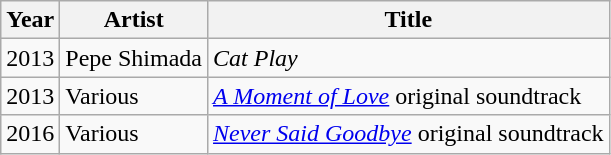<table class="wikitable sortable">
<tr>
<th>Year</th>
<th>Artist</th>
<th>Title</th>
</tr>
<tr>
<td>2013</td>
<td>Pepe Shimada</td>
<td><em>Cat Play</em></td>
</tr>
<tr>
<td>2013</td>
<td>Various</td>
<td><em><a href='#'>A Moment of Love</a></em> original soundtrack</td>
</tr>
<tr>
<td>2016</td>
<td>Various</td>
<td><em><a href='#'>Never Said Goodbye</a></em> original soundtrack</td>
</tr>
</table>
